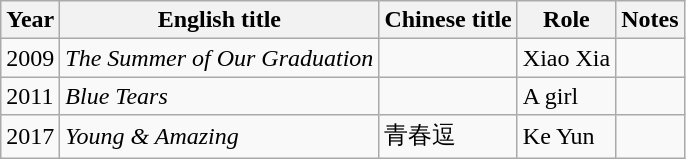<table class="wikitable">
<tr>
<th>Year</th>
<th>English title</th>
<th>Chinese title</th>
<th>Role</th>
<th>Notes</th>
</tr>
<tr>
<td>2009</td>
<td><em>The Summer of Our Graduation</em></td>
<td></td>
<td>Xiao Xia</td>
<td></td>
</tr>
<tr>
<td>2011</td>
<td><em>Blue Tears</em></td>
<td></td>
<td>A girl</td>
<td></td>
</tr>
<tr>
<td>2017</td>
<td><em>Young & Amazing</em></td>
<td>青春逗</td>
<td>Ke Yun</td>
<td></td>
</tr>
</table>
